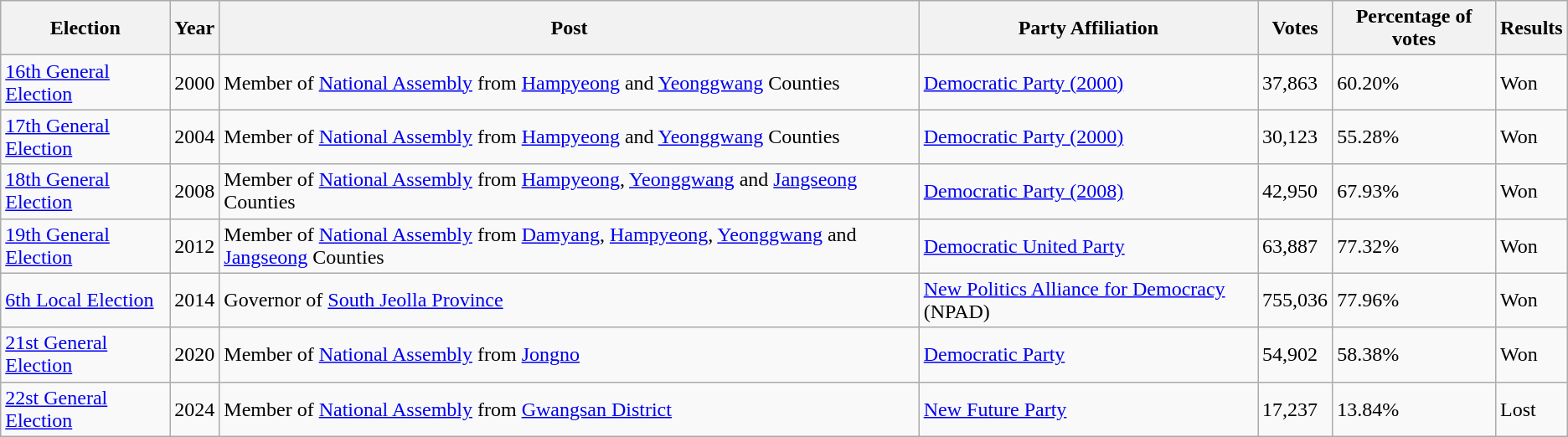<table class="wikitable">
<tr>
<th>Election</th>
<th>Year</th>
<th>Post</th>
<th>Party Affiliation</th>
<th>Votes</th>
<th>Percentage of votes</th>
<th>Results</th>
</tr>
<tr>
<td><a href='#'>16th General Election</a></td>
<td>2000</td>
<td>Member of <a href='#'>National Assembly</a> from <a href='#'>Hampyeong</a> and <a href='#'>Yeonggwang</a> Counties</td>
<td><a href='#'>Democratic Party (2000)</a></td>
<td>37,863</td>
<td>60.20%</td>
<td>Won</td>
</tr>
<tr>
<td><a href='#'>17th General Election</a></td>
<td>2004</td>
<td>Member of <a href='#'>National Assembly</a> from <a href='#'>Hampyeong</a> and <a href='#'>Yeonggwang</a> Counties</td>
<td><a href='#'>Democratic Party (2000)</a></td>
<td>30,123</td>
<td>55.28%</td>
<td>Won</td>
</tr>
<tr>
<td><a href='#'>18th General Election</a></td>
<td>2008</td>
<td>Member of <a href='#'>National Assembly</a> from <a href='#'>Hampyeong</a>, <a href='#'>Yeonggwang</a> and <a href='#'>Jangseong</a> Counties</td>
<td><a href='#'>Democratic Party (2008)</a></td>
<td>42,950</td>
<td>67.93%</td>
<td>Won</td>
</tr>
<tr>
<td><a href='#'>19th General Election</a></td>
<td>2012</td>
<td>Member of <a href='#'>National Assembly</a> from <a href='#'>Damyang</a>, <a href='#'>Hampyeong</a>, <a href='#'>Yeonggwang</a> and <a href='#'>Jangseong</a> Counties</td>
<td><a href='#'>Democratic United Party</a></td>
<td>63,887</td>
<td>77.32%</td>
<td>Won</td>
</tr>
<tr>
<td><a href='#'>6th Local Election</a></td>
<td>2014</td>
<td>Governor of <a href='#'>South Jeolla Province</a></td>
<td><a href='#'>New Politics Alliance for Democracy</a> (NPAD)</td>
<td>755,036</td>
<td>77.96%</td>
<td>Won</td>
</tr>
<tr>
<td><a href='#'>21st General Election</a></td>
<td>2020</td>
<td>Member of <a href='#'>National Assembly</a> from <a href='#'>Jongno</a></td>
<td><a href='#'>Democratic Party</a></td>
<td>54,902</td>
<td>58.38%</td>
<td>Won</td>
</tr>
<tr>
<td><a href='#'>22st General Election</a></td>
<td>2024</td>
<td>Member of <a href='#'>National Assembly</a> from <a href='#'>Gwangsan District</a></td>
<td><a href='#'>New Future Party</a></td>
<td>17,237</td>
<td>13.84%</td>
<td>Lost</td>
</tr>
</table>
